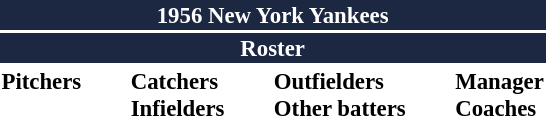<table class="toccolours" style="font-size: 95%;">
<tr>
<th colspan="10" style="background-color: #1c2841; color: white; text-align: center;">1956 New York Yankees</th>
</tr>
<tr>
<td colspan="10" style="background-color: #1c2841; color: white; text-align: center;"><strong>Roster</strong></td>
</tr>
<tr>
<td valign="top"><strong>Pitchers</strong><br>













</td>
<td width="25px"></td>
<td valign="top"><strong>Catchers</strong><br>

<strong>Infielders</strong>










</td>
<td width="25px"></td>
<td valign="top"><strong>Outfielders</strong><br>








<strong>Other batters</strong>
</td>
<td width="25px"></td>
<td valign="top"><strong>Manager</strong><br>
<strong>Coaches</strong>


</td>
</tr>
</table>
